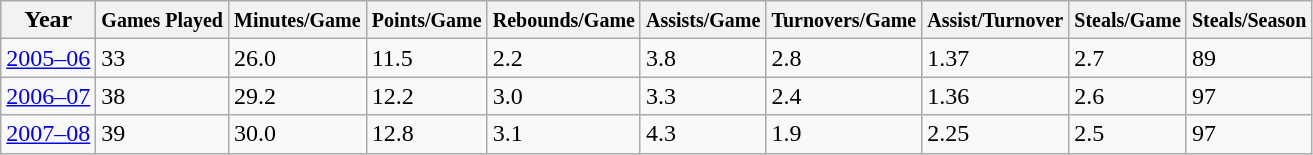<table class="wikitable">
<tr>
<th>Year</th>
<th><small>Games Played</small></th>
<th><small>Minutes/Game</small></th>
<th><small>Points/Game</small></th>
<th><small>Rebounds/Game</small></th>
<th><small>Assists/Game</small></th>
<th><small>Turnovers/Game</small></th>
<th><small>Assist/Turnover</small></th>
<th><small>Steals/Game</small></th>
<th><small>Steals/Season</small></th>
</tr>
<tr>
<td><a href='#'>2005–06</a></td>
<td>33</td>
<td>26.0</td>
<td>11.5</td>
<td>2.2</td>
<td>3.8</td>
<td>2.8</td>
<td>1.37</td>
<td>2.7</td>
<td>89</td>
</tr>
<tr>
<td><a href='#'>2006–07</a></td>
<td>38</td>
<td>29.2</td>
<td>12.2</td>
<td>3.0</td>
<td>3.3</td>
<td>2.4</td>
<td>1.36</td>
<td>2.6</td>
<td>97</td>
</tr>
<tr>
<td><a href='#'>2007–08</a></td>
<td>39</td>
<td>30.0</td>
<td>12.8</td>
<td>3.1</td>
<td>4.3</td>
<td>1.9</td>
<td>2.25</td>
<td>2.5</td>
<td>97</td>
</tr>
</table>
